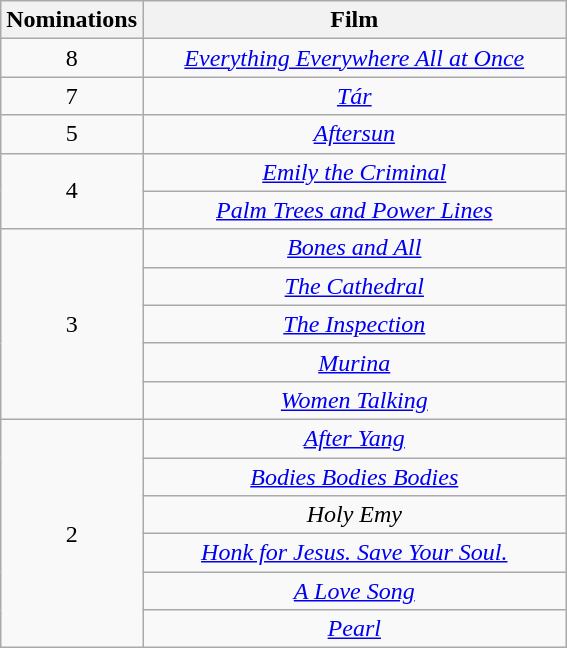<table class="wikitable" rowspan=2 border=2 style="text-align:center;">
<tr>
<th scope="col" width="50">Nominations</th>
<th scope="col" width="275">Film</th>
</tr>
<tr>
<td>8</td>
<td><em><a href='#'>Everything Everywhere All at Once</a></em></td>
</tr>
<tr>
<td>7</td>
<td><em><a href='#'>Tár</a></em></td>
</tr>
<tr>
<td>5</td>
<td><em><a href='#'>Aftersun</a></em></td>
</tr>
<tr>
<td rowspan="2">4</td>
<td><em><a href='#'>Emily the Criminal</a></em></td>
</tr>
<tr>
<td><em><a href='#'>Palm Trees and Power Lines</a></em></td>
</tr>
<tr>
<td rowspan="5">3</td>
<td><em><a href='#'>Bones and All</a></em></td>
</tr>
<tr>
<td><em><a href='#'>The Cathedral</a></em></td>
</tr>
<tr>
<td><em><a href='#'>The Inspection</a></em></td>
</tr>
<tr>
<td><em><a href='#'>Murina</a></em></td>
</tr>
<tr>
<td><em><a href='#'>Women Talking</a></em></td>
</tr>
<tr>
<td rowspan="6">2</td>
<td><em><a href='#'>After Yang</a></em></td>
</tr>
<tr>
<td><em><a href='#'>Bodies Bodies Bodies</a></em></td>
</tr>
<tr>
<td><em>Holy Emy</em></td>
</tr>
<tr>
<td><em><a href='#'>Honk for Jesus. Save Your Soul.</a></em></td>
</tr>
<tr>
<td><em><a href='#'>A Love Song</a></em></td>
</tr>
<tr>
<td><em><a href='#'>Pearl</a></em></td>
</tr>
</table>
